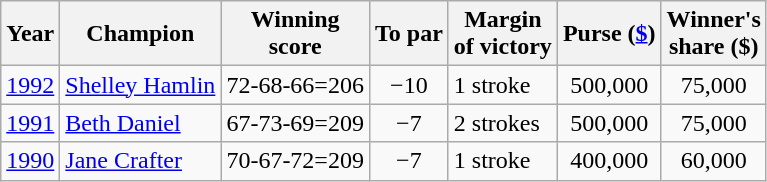<table class=wikitable style="text-align:center">
<tr>
<th>Year</th>
<th>Champion</th>
<th> Winning<br>score</th>
<th>To par</th>
<th>Margin<br>of victory</th>
<th>Purse (<a href='#'>$</a>)</th>
<th>Winner's<br>share ($)</th>
</tr>
<tr>
<td><a href='#'>1992</a></td>
<td align=left><a href='#'>Shelley Hamlin</a></td>
<td>72-68-66=206</td>
<td>−10</td>
<td align=left>1 stroke</td>
<td>500,000</td>
<td>75,000</td>
</tr>
<tr>
<td><a href='#'>1991</a></td>
<td align=left><a href='#'>Beth Daniel</a></td>
<td>67-73-69=209</td>
<td>−7</td>
<td align=left>2 strokes</td>
<td>500,000</td>
<td>75,000</td>
</tr>
<tr>
<td><a href='#'>1990</a></td>
<td align=left><a href='#'>Jane Crafter</a></td>
<td>70-67-72=209</td>
<td>−7</td>
<td align=left>1 stroke</td>
<td>400,000</td>
<td>60,000</td>
</tr>
</table>
